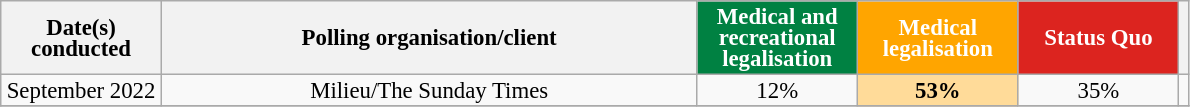<table class="wikitable sortable" style="text-align: center; line-height: 14px; font-size: 95%;">
<tr>
<th style="width: 100px;" !>Date(s)<br>conducted</th>
<th style="width: 350px;">Polling organisation/client</th>
<th class="unsortable" style="background: rgb(0, 129, 66); width: 100px; color: white;">Medical and recreational legalisation</th>
<th class="unsortable" style="background: orange; width: 100px; color: white;">Medical legalisation</th>
<th class="unsortable" style="background: rgb(220, 36, 31); width: 100px; color: white;">Status Quo</th>
<th></th>
</tr>
<tr>
<td data-sort-value="2022-09-01">September 2022</td>
<td>Milieu/The Sunday Times</td>
<td>12%</td>
<td style="background: rgb(255, 219, 153);"><strong>53%</strong></td>
<td>35%</td>
<td></td>
</tr>
<tr>
</tr>
</table>
